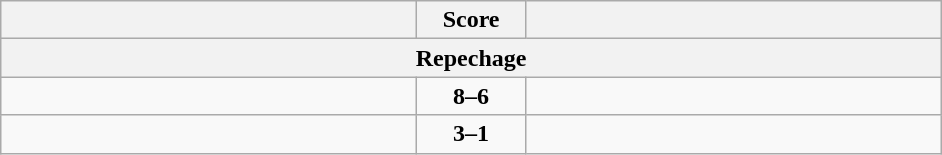<table class="wikitable" style="text-align: left;">
<tr>
<th align="right" width="270"></th>
<th width="65">Score</th>
<th align="left" width="270"></th>
</tr>
<tr>
<th colspan="3">Repechage</th>
</tr>
<tr>
<td><strong></strong></td>
<td align=center><strong>8–6</strong></td>
<td></td>
</tr>
<tr>
<td><strong></strong></td>
<td align=center><strong>3–1</strong></td>
<td></td>
</tr>
</table>
